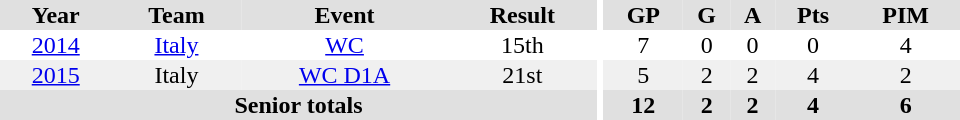<table border="0" cellpadding="1" cellspacing="0" ID="Table3" style="text-align:center; width:40em">
<tr ALIGN="center" bgcolor="#e0e0e0">
<th>Year</th>
<th>Team</th>
<th>Event</th>
<th>Result</th>
<th rowspan="99" bgcolor="#ffffff"></th>
<th>GP</th>
<th>G</th>
<th>A</th>
<th>Pts</th>
<th>PIM</th>
</tr>
<tr>
<td><a href='#'>2014</a></td>
<td><a href='#'>Italy</a></td>
<td><a href='#'>WC</a></td>
<td>15th</td>
<td>7</td>
<td>0</td>
<td>0</td>
<td>0</td>
<td>4</td>
</tr>
<tr bgcolor="#f0f0f0">
<td><a href='#'>2015</a></td>
<td>Italy</td>
<td><a href='#'>WC D1A</a></td>
<td>21st</td>
<td>5</td>
<td>2</td>
<td>2</td>
<td>4</td>
<td>2</td>
</tr>
<tr bgcolor="#e0e0e0">
<th colspan=4>Senior totals</th>
<th>12</th>
<th>2</th>
<th>2</th>
<th>4</th>
<th>6</th>
</tr>
</table>
